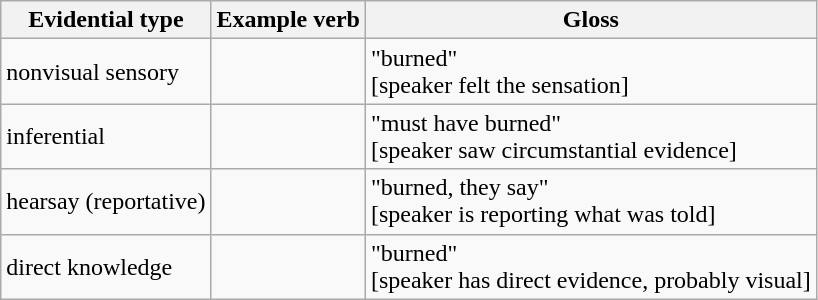<table class="wikitable" align="center">
<tr>
<th>Evidential type</th>
<th>Example verb</th>
<th>Gloss</th>
</tr>
<tr>
<td>nonvisual sensory</td>
<td></td>
<td>"burned"<br>[speaker felt the sensation]</td>
</tr>
<tr>
<td>inferential</td>
<td></td>
<td>"must have burned"<br>[speaker saw circumstantial evidence]</td>
</tr>
<tr>
<td>hearsay (reportative)</td>
<td></td>
<td>"burned, they say"<br>[speaker is reporting what was told]</td>
</tr>
<tr>
<td>direct knowledge</td>
<td></td>
<td>"burned"<br>[speaker has direct evidence, probably visual]</td>
</tr>
</table>
